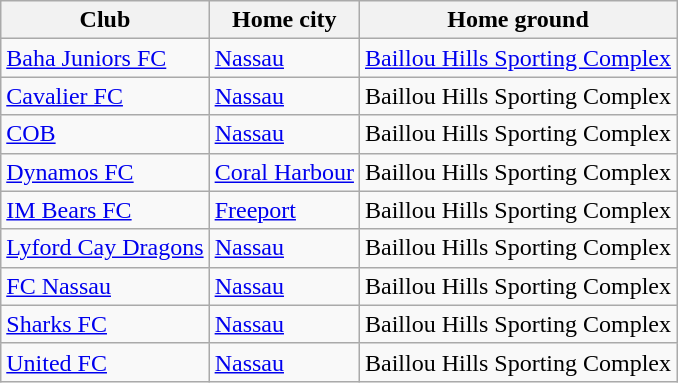<table class="wikitable sortable">
<tr>
<th>Club</th>
<th>Home city</th>
<th>Home ground</th>
</tr>
<tr>
<td><a href='#'>Baha Juniors FC</a></td>
<td><a href='#'>Nassau</a></td>
<td><a href='#'>Baillou Hills Sporting Complex</a></td>
</tr>
<tr>
<td><a href='#'>Cavalier FC</a></td>
<td><a href='#'>Nassau</a></td>
<td>Baillou Hills Sporting Complex</td>
</tr>
<tr>
<td><a href='#'>COB</a></td>
<td><a href='#'>Nassau</a></td>
<td>Baillou Hills Sporting Complex</td>
</tr>
<tr>
<td><a href='#'>Dynamos FC</a></td>
<td><a href='#'>Coral Harbour</a></td>
<td>Baillou Hills Sporting Complex</td>
</tr>
<tr>
<td><a href='#'>IM Bears FC</a></td>
<td><a href='#'>Freeport</a></td>
<td>Baillou Hills Sporting Complex</td>
</tr>
<tr>
<td><a href='#'>Lyford Cay Dragons</a></td>
<td><a href='#'>Nassau</a></td>
<td>Baillou Hills Sporting Complex</td>
</tr>
<tr>
<td><a href='#'>FC Nassau</a></td>
<td><a href='#'>Nassau</a></td>
<td>Baillou Hills Sporting Complex</td>
</tr>
<tr>
<td><a href='#'>Sharks FC</a></td>
<td><a href='#'>Nassau</a></td>
<td>Baillou Hills Sporting Complex</td>
</tr>
<tr>
<td><a href='#'>United FC</a></td>
<td><a href='#'>Nassau</a></td>
<td>Baillou Hills Sporting Complex</td>
</tr>
</table>
